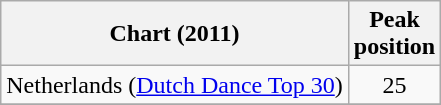<table class="wikitable plainrowheaders" style="text-align:center">
<tr>
<th>Chart (2011)</th>
<th>Peak<br>position</th>
</tr>
<tr>
<td>Netherlands (<a href='#'>Dutch Dance Top 30</a>)</td>
<td style="text-align:center;">25</td>
</tr>
<tr>
</tr>
</table>
